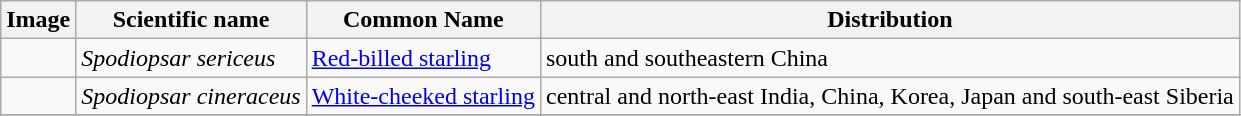<table class="wikitable">
<tr>
<th>Image</th>
<th>Scientific name</th>
<th>Common Name</th>
<th>Distribution</th>
</tr>
<tr>
<td></td>
<td><em>Spodiopsar sericeus</em></td>
<td><a href='#'>Red-billed starling</a></td>
<td>south and southeastern China</td>
</tr>
<tr>
<td></td>
<td><em>Spodiopsar cineraceus</em></td>
<td><a href='#'>White-cheeked starling</a></td>
<td>central and north-east India, China, Korea, Japan and south-east Siberia</td>
</tr>
<tr>
</tr>
</table>
